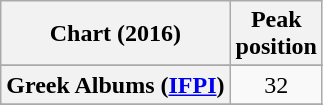<table class="wikitable sortable plainrowheaders" style="text-align:center">
<tr>
<th scope="col">Chart (2016)</th>
<th scope="col">Peak<br> position</th>
</tr>
<tr>
</tr>
<tr>
</tr>
<tr>
</tr>
<tr>
</tr>
<tr>
</tr>
<tr>
</tr>
<tr>
</tr>
<tr>
</tr>
<tr>
</tr>
<tr>
<th scope="row">Greek Albums (<a href='#'>IFPI</a>)</th>
<td>32</td>
</tr>
<tr>
</tr>
<tr>
</tr>
<tr>
</tr>
<tr>
</tr>
<tr>
</tr>
<tr>
</tr>
<tr>
</tr>
<tr>
</tr>
<tr>
</tr>
<tr>
</tr>
<tr>
</tr>
<tr>
</tr>
</table>
